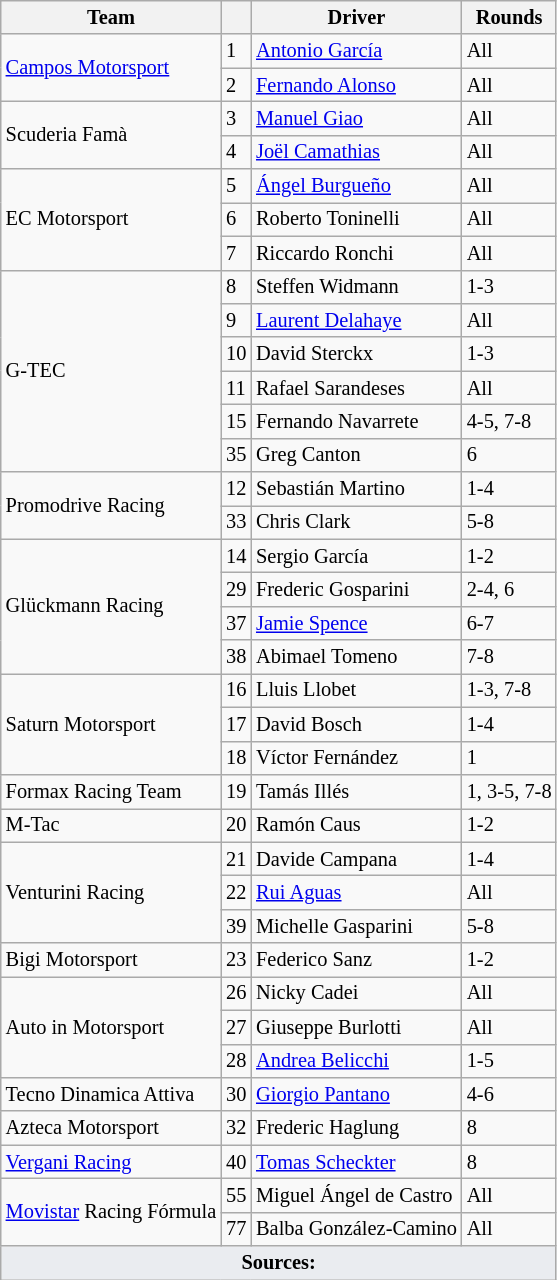<table class="wikitable" style="font-size:85%">
<tr>
<th>Team</th>
<th></th>
<th>Driver</th>
<th>Rounds</th>
</tr>
<tr>
<td rowspan=2> <a href='#'>Campos Motorsport</a></td>
<td>1</td>
<td> <a href='#'>Antonio García</a></td>
<td>All</td>
</tr>
<tr>
<td>2</td>
<td> <a href='#'>Fernando Alonso</a></td>
<td>All</td>
</tr>
<tr>
<td rowspan=2> Scuderia Famà</td>
<td>3</td>
<td> <a href='#'>Manuel Giao</a></td>
<td>All</td>
</tr>
<tr>
<td>4</td>
<td> <a href='#'>Joël Camathias</a></td>
<td>All</td>
</tr>
<tr>
<td rowspan=3> EC Motorsport</td>
<td>5</td>
<td> <a href='#'>Ángel Burgueño</a></td>
<td>All</td>
</tr>
<tr>
<td>6</td>
<td> Roberto Toninelli</td>
<td>All</td>
</tr>
<tr>
<td>7</td>
<td> Riccardo Ronchi</td>
<td>All</td>
</tr>
<tr>
<td rowspan=6> G-TEC</td>
<td>8</td>
<td> Steffen Widmann</td>
<td>1-3</td>
</tr>
<tr>
<td>9</td>
<td> <a href='#'>Laurent Delahaye</a></td>
<td>All</td>
</tr>
<tr>
<td>10</td>
<td> David Sterckx</td>
<td>1-3</td>
</tr>
<tr>
<td>11</td>
<td> Rafael Sarandeses</td>
<td>All</td>
</tr>
<tr>
<td>15</td>
<td> Fernando Navarrete</td>
<td>4-5, 7-8</td>
</tr>
<tr>
<td>35</td>
<td> Greg Canton</td>
<td>6</td>
</tr>
<tr>
<td rowspan=2> Promodrive Racing</td>
<td>12</td>
<td> Sebastián Martino</td>
<td>1-4</td>
</tr>
<tr>
<td>33</td>
<td> Chris Clark</td>
<td>5-8</td>
</tr>
<tr>
<td rowspan=4> Glückmann Racing</td>
<td>14</td>
<td> Sergio García</td>
<td>1-2</td>
</tr>
<tr>
<td>29</td>
<td> Frederic Gosparini</td>
<td>2-4, 6</td>
</tr>
<tr>
<td>37</td>
<td> <a href='#'>Jamie Spence</a></td>
<td>6-7</td>
</tr>
<tr>
<td>38</td>
<td> Abimael Tomeno</td>
<td>7-8</td>
</tr>
<tr>
<td rowspan=3> Saturn Motorsport</td>
<td>16</td>
<td> Lluis Llobet</td>
<td>1-3, 7-8</td>
</tr>
<tr>
<td>17</td>
<td> David Bosch</td>
<td>1-4</td>
</tr>
<tr>
<td>18</td>
<td> Víctor Fernández</td>
<td>1</td>
</tr>
<tr>
<td> Formax Racing Team</td>
<td>19</td>
<td> Tamás Illés</td>
<td>1, 3-5, 7-8</td>
</tr>
<tr>
<td> M-Tac</td>
<td>20</td>
<td> Ramón Caus</td>
<td>1-2</td>
</tr>
<tr>
<td rowspan=3> Venturini Racing</td>
<td>21</td>
<td> Davide Campana</td>
<td>1-4</td>
</tr>
<tr>
<td>22</td>
<td> <a href='#'>Rui Aguas</a></td>
<td>All</td>
</tr>
<tr>
<td>39</td>
<td> Michelle Gasparini</td>
<td>5-8</td>
</tr>
<tr>
<td> Bigi Motorsport</td>
<td>23</td>
<td> Federico Sanz</td>
<td>1-2</td>
</tr>
<tr>
<td rowspan=3> Auto in Motorsport</td>
<td>26</td>
<td> Nicky Cadei</td>
<td>All</td>
</tr>
<tr>
<td>27</td>
<td> Giuseppe Burlotti</td>
<td>All</td>
</tr>
<tr>
<td>28</td>
<td> <a href='#'>Andrea Belicchi</a></td>
<td>1-5</td>
</tr>
<tr>
<td> Tecno Dinamica Attiva</td>
<td>30</td>
<td> <a href='#'>Giorgio Pantano</a></td>
<td>4-6</td>
</tr>
<tr>
<td> Azteca Motorsport</td>
<td>32</td>
<td> Frederic Haglung</td>
<td>8</td>
</tr>
<tr>
<td> <a href='#'>Vergani Racing</a></td>
<td>40</td>
<td> <a href='#'>Tomas Scheckter</a></td>
<td>8</td>
</tr>
<tr>
<td rowspan=2 nowrap> <a href='#'>Movistar</a> Racing Fórmula</td>
<td>55</td>
<td> Miguel Ángel de Castro</td>
<td>All</td>
</tr>
<tr>
<td>77</td>
<td nowrap> Balba González-Camino</td>
<td>All</td>
</tr>
<tr class="sortbottom">
<td colspan="4" style="background-color:#EAECF0;text-align:center"><strong>Sources:</strong></td>
</tr>
</table>
